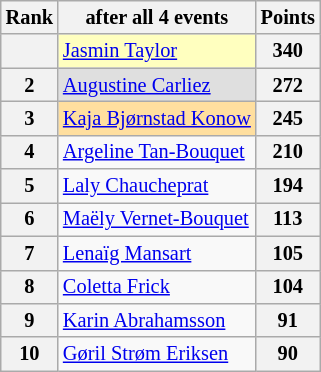<table class="wikitable" style="font-size: 85%;">
<tr>
<th>Rank</th>
<th>after all 4 events</th>
<th>Points</th>
</tr>
<tr>
<th></th>
<td style="background:#ffffbf;"> <a href='#'>Jasmin Taylor</a> </td>
<th>340</th>
</tr>
<tr>
<th>2</th>
<td style="background:#dfdfdf;"> <a href='#'>Augustine Carliez</a></td>
<th>272</th>
</tr>
<tr>
<th>3</th>
<td style="background:#ffdf9f;"> <a href='#'>Kaja Bjørnstad Konow</a></td>
<th>245</th>
</tr>
<tr>
<th>4</th>
<td> <a href='#'>Argeline Tan-Bouquet</a></td>
<th>210</th>
</tr>
<tr>
<th>5</th>
<td> <a href='#'>Laly Chaucheprat</a></td>
<th>194</th>
</tr>
<tr>
<th>6</th>
<td> <a href='#'>Maëly Vernet-Bouquet</a></td>
<th>113</th>
</tr>
<tr>
<th>7</th>
<td> <a href='#'>Lenaïg Mansart</a></td>
<th>105</th>
</tr>
<tr>
<th>8</th>
<td> <a href='#'>Coletta Frick</a></td>
<th>104</th>
</tr>
<tr>
<th>9</th>
<td> <a href='#'>Karin Abrahamsson</a></td>
<th>91</th>
</tr>
<tr>
<th>10</th>
<td> <a href='#'>Gøril Strøm Eriksen</a></td>
<th>90</th>
</tr>
</table>
